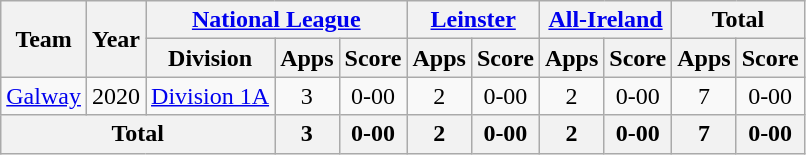<table class="wikitable" style="text-align:center">
<tr>
<th rowspan="2">Team</th>
<th rowspan="2">Year</th>
<th colspan="3"><a href='#'>National League</a></th>
<th colspan="2"><a href='#'>Leinster</a></th>
<th colspan="2"><a href='#'>All-Ireland</a></th>
<th colspan="2">Total</th>
</tr>
<tr>
<th>Division</th>
<th>Apps</th>
<th>Score</th>
<th>Apps</th>
<th>Score</th>
<th>Apps</th>
<th>Score</th>
<th>Apps</th>
<th>Score</th>
</tr>
<tr>
<td rowspan="1"><a href='#'>Galway</a></td>
<td>2020</td>
<td rowspan="1"><a href='#'>Division 1A</a></td>
<td>3</td>
<td>0-00</td>
<td>2</td>
<td>0-00</td>
<td>2</td>
<td>0-00</td>
<td>7</td>
<td>0-00</td>
</tr>
<tr>
<th colspan="3">Total</th>
<th>3</th>
<th>0-00</th>
<th>2</th>
<th>0-00</th>
<th>2</th>
<th>0-00</th>
<th>7</th>
<th>0-00</th>
</tr>
</table>
